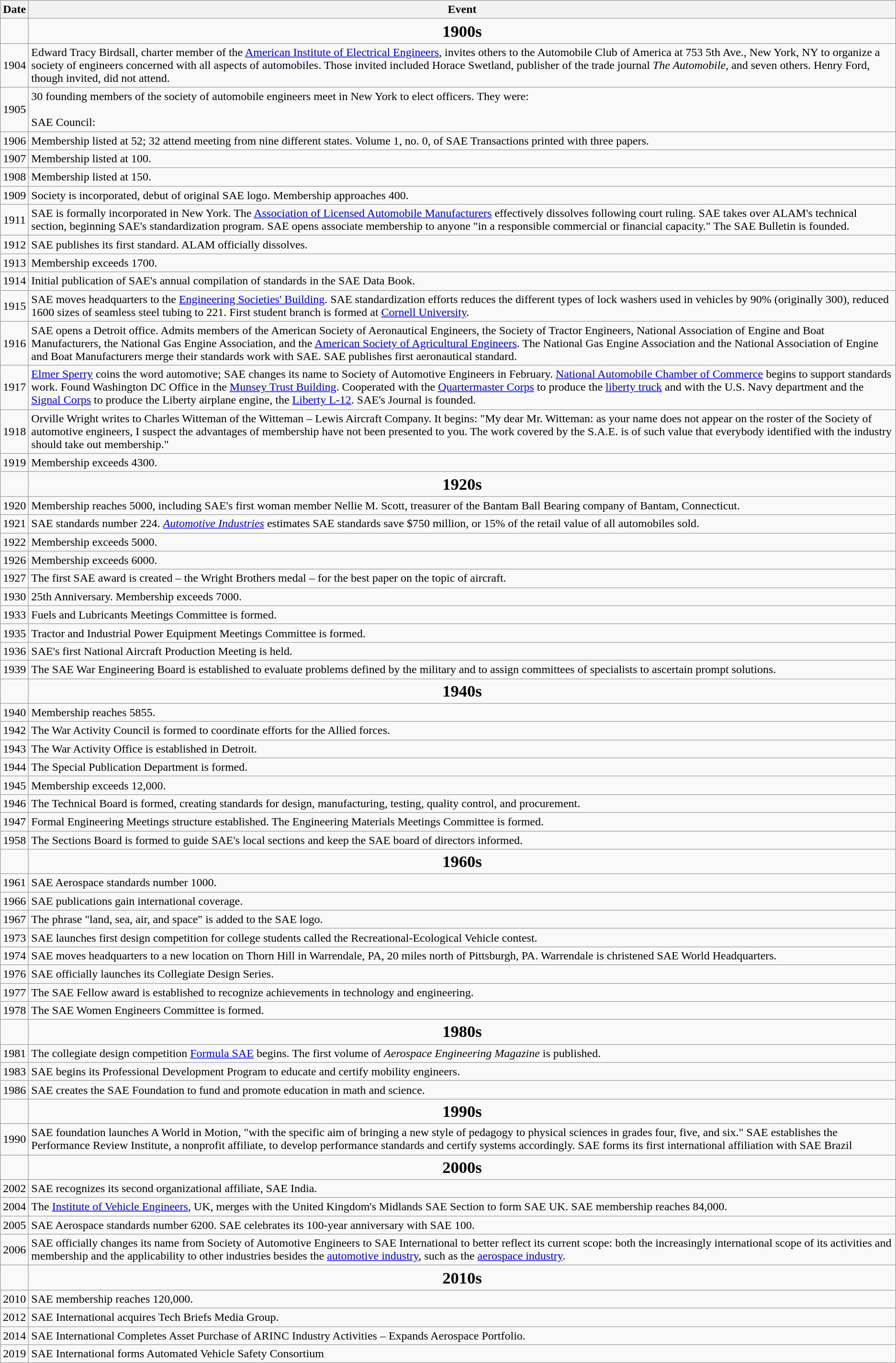<table class="wikitable sortable">
<tr>
<th>Date</th>
<th>Event</th>
</tr>
<tr>
<td></td>
<td align=center><big><big><strong>1900s</strong></big></big></td>
</tr>
<tr>
<td align=center>1904</td>
<td>Edward Tracy Birdsall, charter member of the <a href='#'>American Institute of Electrical Engineers</a>, invites others to the Automobile Club of America at 753 5th Ave., New York, NY to organize a society of engineers concerned with all aspects of automobiles. Those invited included Horace Swetland, publisher of the trade journal <em>The Automobile</em>, and seven others. Henry Ford, though invited, did not attend.</td>
</tr>
<tr>
<td align=center>1905</td>
<td>30 founding members of the society of automobile engineers meet in New York to elect officers. They were: <br><br>SAE Council:<br></td>
</tr>
<tr>
<td align=center>1906</td>
<td>Membership listed at 52; 32 attend meeting from nine different states. Volume 1, no. 0, of SAE Transactions printed with three papers.</td>
</tr>
<tr>
<td align=center>1907</td>
<td>Membership listed at 100.</td>
</tr>
<tr>
<td align=center>1908</td>
<td>Membership listed at 150.</td>
</tr>
<tr>
<td align=center>1909</td>
<td>Society is incorporated, debut of original SAE logo. Membership approaches 400.</td>
</tr>
<tr>
<td align=center>1911</td>
<td>SAE is formally incorporated in New York. The <a href='#'>Association of Licensed Automobile Manufacturers</a> effectively dissolves following court ruling. SAE takes over ALAM's technical section, beginning SAE's standardization program. SAE opens associate membership to anyone "in a responsible commercial or financial capacity." The SAE Bulletin is founded.</td>
</tr>
<tr>
<td align=center>1912</td>
<td>SAE publishes its first standard. ALAM officially dissolves.</td>
</tr>
<tr>
<td align=center>1913</td>
<td>Membership exceeds 1700.</td>
</tr>
<tr>
<td align=center>1914</td>
<td>Initial publication of SAE's annual compilation of standards in the SAE Data Book.</td>
</tr>
<tr>
<td align=center>1915</td>
<td>SAE moves headquarters to the <a href='#'>Engineering Societies' Building</a>. SAE standardization efforts reduces the different types of lock washers used in vehicles by 90% (originally 300), reduced 1600 sizes of seamless steel tubing to 221. First student branch is formed at <a href='#'>Cornell University</a>.</td>
</tr>
<tr>
<td align=center>1916</td>
<td>SAE opens a Detroit office. Admits members of the American Society of Aeronautical Engineers, the Society of Tractor Engineers, National Association of Engine and Boat Manufacturers, the National Gas Engine Association, and the <a href='#'>American Society of Agricultural Engineers</a>. The National Gas Engine Association and the National Association of Engine and Boat Manufacturers merge their standards work with SAE. SAE publishes first aeronautical standard.</td>
</tr>
<tr>
<td align=center>1917</td>
<td><a href='#'>Elmer Sperry</a> coins the word automotive; SAE changes its name to Society of Automotive Engineers in February. <a href='#'>National Automobile Chamber of Commerce</a> begins to support standards work. Found Washington DC Office in the <a href='#'>Munsey Trust Building</a>. Cooperated with the <a href='#'>Quartermaster Corps</a> to produce the <a href='#'>liberty truck</a> and with the U.S. Navy department and the <a href='#'>Signal Corps</a> to produce the Liberty airplane engine, the <a href='#'>Liberty L-12</a>. SAE's Journal is founded.</td>
</tr>
<tr>
<td align=center>1918</td>
<td>Orville Wright writes to Charles Witteman of the Witteman – Lewis Aircraft Company. It begins: "My dear Mr. Witteman: as your name does not appear on the roster of the Society of automotive engineers, I suspect the advantages of membership have not been presented to you. The work covered by the S.A.E. is of such value that everybody identified with the industry should take out membership."</td>
</tr>
<tr>
<td align=center>1919</td>
<td>Membership exceeds 4300.</td>
</tr>
<tr>
<td></td>
<td align=center><strong><big><big>1920s</big></big></strong></td>
</tr>
<tr>
<td align=center>1920</td>
<td>Membership reaches 5000, including SAE's first woman member Nellie M. Scott, treasurer of the Bantam Ball Bearing company of Bantam, Connecticut.</td>
</tr>
<tr>
<td align=center>1921</td>
<td>SAE standards number 224. <em><a href='#'>Automotive Industries</a></em> estimates SAE standards save $750 million, or 15% of the retail value of all automobiles sold.</td>
</tr>
<tr>
<td align=center>1922</td>
<td>Membership exceeds 5000.</td>
</tr>
<tr>
<td align=center>1926</td>
<td>Membership exceeds 6000.</td>
</tr>
<tr>
<td align=center>1927</td>
<td>The first SAE award is created – the Wright Brothers medal – for the best paper on the topic of aircraft.</td>
</tr>
<tr>
<td align=center>1930</td>
<td>25th Anniversary. Membership exceeds 7000.</td>
</tr>
<tr>
<td align=center>1933</td>
<td>Fuels and Lubricants Meetings Committee is formed.</td>
</tr>
<tr>
<td align=center>1935</td>
<td>Tractor and Industrial Power Equipment Meetings Committee is formed.</td>
</tr>
<tr>
<td align=center>1936</td>
<td>SAE's first National Aircraft Production Meeting is held.</td>
</tr>
<tr>
<td align=center>1939</td>
<td>The SAE War Engineering Board is established to evaluate problems defined by the military and to assign committees of specialists to ascertain prompt solutions.</td>
</tr>
<tr>
<td></td>
<td align=center><strong><big><big>1940s</big></big>  </strong></td>
</tr>
<tr>
<td align=center>1940</td>
<td>Membership reaches 5855.</td>
</tr>
<tr>
<td align=center>1942</td>
<td>The War Activity Council is formed to coordinate efforts for the Allied forces.</td>
</tr>
<tr>
<td align=center>1943</td>
<td>The War Activity Office is established in Detroit.</td>
</tr>
<tr>
<td align=center>1944</td>
<td>The Special Publication Department is formed.</td>
</tr>
<tr>
<td align=center>1945</td>
<td>Membership exceeds 12,000.</td>
</tr>
<tr>
<td align=center>1946</td>
<td>The Technical Board is formed, creating standards for design, manufacturing, testing, quality control, and procurement.</td>
</tr>
<tr>
<td align=center>1947</td>
<td>Formal Engineering Meetings structure established. The Engineering Materials Meetings Committee is formed.</td>
</tr>
<tr>
<td align=center>1958</td>
<td>The Sections Board is formed to guide SAE's local sections and keep the SAE board of directors informed.</td>
</tr>
<tr>
<td></td>
<td align=center><strong><big><big>1960s</big></big></strong></td>
</tr>
<tr>
<td align=center>1961</td>
<td>SAE Aerospace standards number 1000.</td>
</tr>
<tr>
<td align=center>1966</td>
<td>SAE publications gain international coverage.</td>
</tr>
<tr>
<td align=center>1967</td>
<td>The phrase "land, sea, air, and space" is added to the SAE logo.</td>
</tr>
<tr>
<td align=center>1973</td>
<td>SAE launches first design competition for college students called the Recreational-Ecological Vehicle contest.</td>
</tr>
<tr>
<td align=center>1974</td>
<td>SAE moves headquarters to a new location on Thorn Hill in Warrendale, PA, 20 miles north of Pittsburgh, PA. Warrendale is christened SAE World Headquarters.</td>
</tr>
<tr>
<td align=center>1976</td>
<td>SAE officially launches its Collegiate Design Series.</td>
</tr>
<tr>
<td align=center>1977</td>
<td>The SAE Fellow award is established to recognize achievements in technology and engineering.</td>
</tr>
<tr>
<td align=center>1978</td>
<td>The SAE Women Engineers Committee is formed.</td>
</tr>
<tr>
<td></td>
<td align=center><strong><big><big>1980s</big></big> </strong></td>
</tr>
<tr>
<td align=center>1981</td>
<td>The collegiate design competition <a href='#'>Formula SAE</a> begins. The first volume of <em>Aerospace Engineering Magazine</em> is published.</td>
</tr>
<tr>
<td align=center>1983</td>
<td>SAE begins its Professional Development Program to educate and certify mobility engineers.</td>
</tr>
<tr>
<td align=center>1986</td>
<td>SAE creates the SAE Foundation to fund and promote education in math and science.</td>
</tr>
<tr>
<td></td>
<td align=center><strong><big><big>1990s</big></big></strong></td>
</tr>
<tr>
<td align=center>1990</td>
<td>SAE foundation launches A World in Motion, "with the specific aim of bringing a new style of pedagogy to physical sciences in grades four, five, and six." SAE establishes the Performance Review Institute, a nonprofit affiliate, to develop performance standards and certify systems accordingly. SAE forms its first international affiliation with SAE Brazil </td>
</tr>
<tr>
<td></td>
<td align=center><strong><big><big>2000s</big></big></strong></td>
</tr>
<tr>
<td align=center>2002</td>
<td>SAE recognizes its second organizational affiliate, SAE India.</td>
</tr>
<tr>
<td align=center>2004</td>
<td>The <a href='#'>Institute of Vehicle Engineers</a>, UK, merges with the United Kingdom's Midlands SAE Section to form SAE UK. SAE membership reaches 84,000.</td>
</tr>
<tr>
<td align=center>2005</td>
<td>SAE Aerospace standards number 6200. SAE celebrates its 100-year anniversary with SAE 100.</td>
</tr>
<tr>
<td align=center>2006</td>
<td>SAE officially changes its name from Society of Automotive Engineers to SAE International to better reflect its current scope: both the increasingly international scope of its activities and membership and the applicability to other industries besides the <a href='#'>automotive industry</a>, such as the <a href='#'>aerospace industry</a>.</td>
</tr>
<tr>
<td></td>
<td align=center><strong><big><big>2010s</big></big></strong></td>
</tr>
<tr>
<td align=center>2010</td>
<td>SAE membership reaches 120,000.</td>
</tr>
<tr>
<td align=center>2012</td>
<td>SAE International acquires Tech Briefs Media Group.</td>
</tr>
<tr>
<td align=center>2014</td>
<td>SAE International Completes Asset Purchase of ARINC Industry Activities – Expands Aerospace Portfolio.</td>
</tr>
<tr>
<td align=center>2019</td>
<td>SAE International forms Automated Vehicle Safety Consortium</td>
</tr>
</table>
